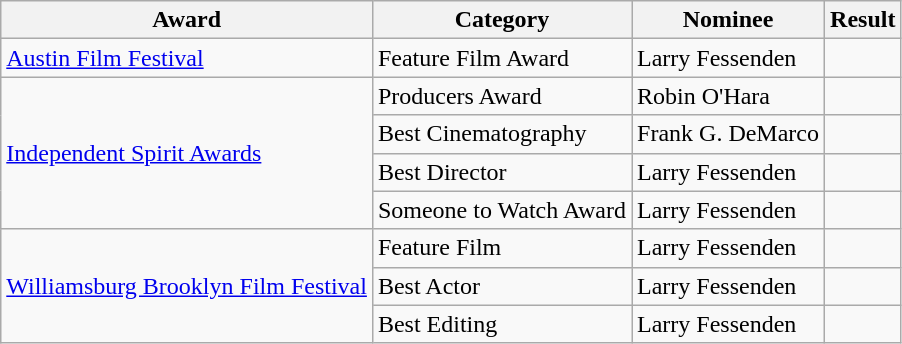<table class="wikitable">
<tr>
<th>Award</th>
<th>Category</th>
<th>Nominee</th>
<th>Result</th>
</tr>
<tr>
<td><a href='#'>Austin Film Festival</a></td>
<td>Feature Film Award</td>
<td>Larry Fessenden</td>
<td></td>
</tr>
<tr>
<td rowspan=4><a href='#'>Independent Spirit Awards</a></td>
<td>Producers Award</td>
<td>Robin O'Hara</td>
<td></td>
</tr>
<tr>
<td>Best Cinematography</td>
<td>Frank G. DeMarco</td>
<td></td>
</tr>
<tr>
<td>Best Director</td>
<td>Larry Fessenden</td>
<td></td>
</tr>
<tr>
<td>Someone to Watch Award</td>
<td>Larry Fessenden</td>
<td></td>
</tr>
<tr>
<td rowspan=3><a href='#'>Williamsburg Brooklyn Film Festival</a></td>
<td>Feature Film</td>
<td>Larry Fessenden</td>
<td></td>
</tr>
<tr>
<td>Best Actor</td>
<td>Larry Fessenden</td>
<td></td>
</tr>
<tr>
<td>Best Editing</td>
<td>Larry Fessenden</td>
<td></td>
</tr>
</table>
